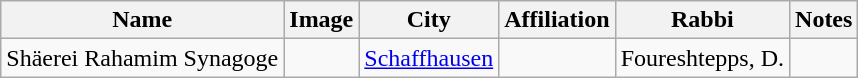<table class="wikitable sortable">
<tr>
<th>Name</th>
<th class="unsortable">Image</th>
<th>City</th>
<th>Affiliation</th>
<th>Rabbi</th>
<th>Notes</th>
</tr>
<tr>
<td>Shäerei Rahamim Synagoge</td>
<td></td>
<td><a href='#'>Schaffhausen</a></td>
<td></td>
<td>Foureshtepps, D.</td>
<td></td>
</tr>
</table>
